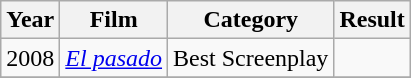<table class="wikitable">
<tr>
<th>Year</th>
<th>Film</th>
<th>Category</th>
<th>Result</th>
</tr>
<tr>
<td>2008</td>
<td><em><a href='#'>El pasado</a></em></td>
<td>Best Screenplay</td>
<td></td>
</tr>
<tr>
</tr>
</table>
